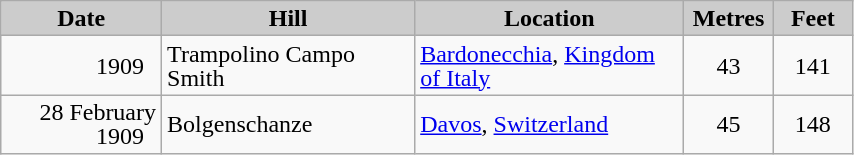<table class="wikitable sortable" style="text-align:left; line-height:16px; width:45%;">
<tr>
<th style="background-color: #ccc;" width="125">Date</th>
<th style="background-color: #ccc;" width="200">Hill</th>
<th style="background-color: #ccc;" width="220">Location</th>
<th style="background-color: #ccc;" width="55">Metres</th>
<th style="background-color: #ccc;" width="55">Feet</th>
</tr>
<tr>
<td align=right>1909  </td>
<td>Trampolino Campo Smith</td>
<td><a href='#'>Bardonecchia</a>, <a href='#'>Kingdom of Italy</a></td>
<td align=center>43</td>
<td align=center>141</td>
</tr>
<tr>
<td align=right>28 February 1909  </td>
<td>Bolgenschanze</td>
<td><a href='#'>Davos</a>, <a href='#'>Switzerland</a></td>
<td align=center>45</td>
<td align=center>148</td>
</tr>
</table>
